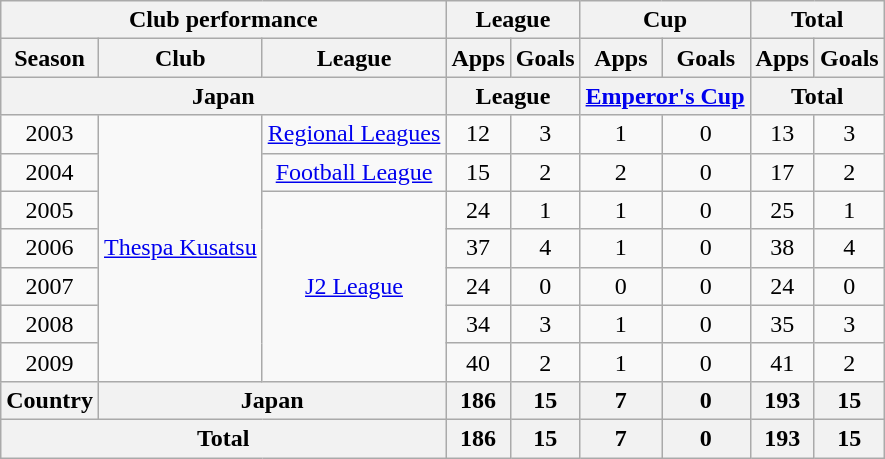<table class="wikitable" style="text-align:center;">
<tr>
<th colspan=3>Club performance</th>
<th colspan=2>League</th>
<th colspan=2>Cup</th>
<th colspan=2>Total</th>
</tr>
<tr>
<th>Season</th>
<th>Club</th>
<th>League</th>
<th>Apps</th>
<th>Goals</th>
<th>Apps</th>
<th>Goals</th>
<th>Apps</th>
<th>Goals</th>
</tr>
<tr>
<th colspan=3>Japan</th>
<th colspan=2>League</th>
<th colspan=2><a href='#'>Emperor's Cup</a></th>
<th colspan=2>Total</th>
</tr>
<tr>
<td>2003</td>
<td rowspan="7"><a href='#'>Thespa Kusatsu</a></td>
<td><a href='#'>Regional Leagues</a></td>
<td>12</td>
<td>3</td>
<td>1</td>
<td>0</td>
<td>13</td>
<td>3</td>
</tr>
<tr>
<td>2004</td>
<td><a href='#'>Football League</a></td>
<td>15</td>
<td>2</td>
<td>2</td>
<td>0</td>
<td>17</td>
<td>2</td>
</tr>
<tr>
<td>2005</td>
<td rowspan="5"><a href='#'>J2 League</a></td>
<td>24</td>
<td>1</td>
<td>1</td>
<td>0</td>
<td>25</td>
<td>1</td>
</tr>
<tr>
<td>2006</td>
<td>37</td>
<td>4</td>
<td>1</td>
<td>0</td>
<td>38</td>
<td>4</td>
</tr>
<tr>
<td>2007</td>
<td>24</td>
<td>0</td>
<td>0</td>
<td>0</td>
<td>24</td>
<td>0</td>
</tr>
<tr>
<td>2008</td>
<td>34</td>
<td>3</td>
<td>1</td>
<td>0</td>
<td>35</td>
<td>3</td>
</tr>
<tr>
<td>2009</td>
<td>40</td>
<td>2</td>
<td>1</td>
<td>0</td>
<td>41</td>
<td>2</td>
</tr>
<tr>
<th rowspan=1>Country</th>
<th colspan=2>Japan</th>
<th>186</th>
<th>15</th>
<th>7</th>
<th>0</th>
<th>193</th>
<th>15</th>
</tr>
<tr>
<th colspan=3>Total</th>
<th>186</th>
<th>15</th>
<th>7</th>
<th>0</th>
<th>193</th>
<th>15</th>
</tr>
</table>
